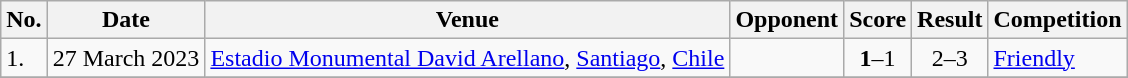<table class="wikitable">
<tr>
<th>No.</th>
<th>Date</th>
<th>Venue</th>
<th>Opponent</th>
<th>Score</th>
<th>Result</th>
<th>Competition</th>
</tr>
<tr>
<td>1.</td>
<td>27 March 2023</td>
<td><a href='#'>Estadio Monumental David Arellano</a>, <a href='#'>Santiago</a>, <a href='#'>Chile</a></td>
<td></td>
<td align=center><strong>1</strong>–1</td>
<td align=center>2–3</td>
<td><a href='#'>Friendly</a></td>
</tr>
<tr>
</tr>
</table>
